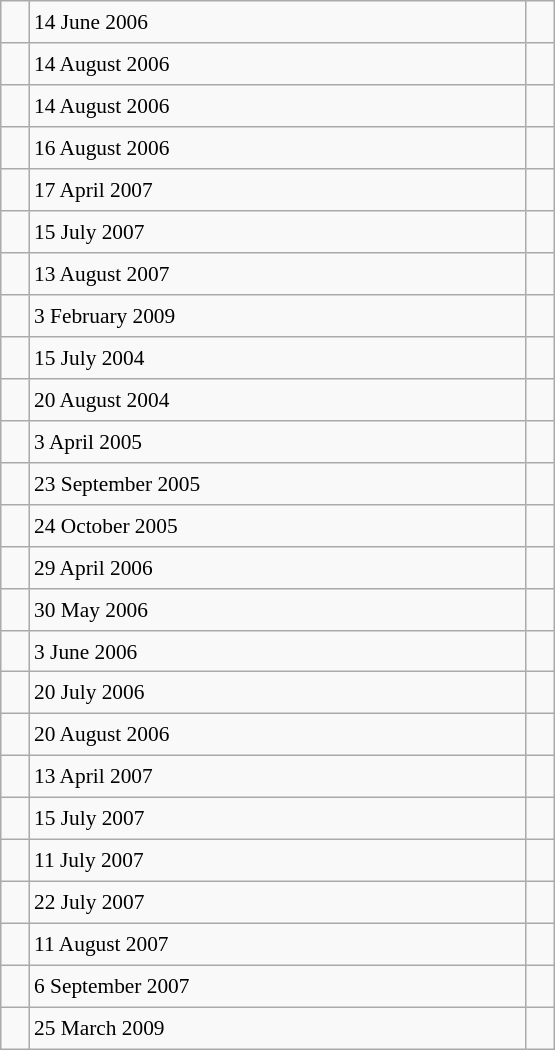<table class="wikitable" style="font-size: 89%; float: left; width: 26em; margin-right: 1em; height: 700px">
<tr>
<td></td>
<td>14 June 2006</td>
<td></td>
</tr>
<tr>
<td></td>
<td>14 August 2006</td>
<td></td>
</tr>
<tr>
<td></td>
<td>14 August 2006</td>
<td></td>
</tr>
<tr>
<td></td>
<td>16 August 2006</td>
<td></td>
</tr>
<tr>
<td></td>
<td>17 April 2007</td>
<td></td>
</tr>
<tr>
<td></td>
<td>15 July 2007</td>
<td></td>
</tr>
<tr>
<td></td>
<td>13 August 2007</td>
<td></td>
</tr>
<tr>
<td></td>
<td>3 February 2009</td>
<td></td>
</tr>
<tr>
<td></td>
<td>15 July 2004</td>
<td></td>
</tr>
<tr>
<td></td>
<td>20 August 2004</td>
<td></td>
</tr>
<tr>
<td></td>
<td>3 April 2005</td>
<td></td>
</tr>
<tr>
<td></td>
<td>23 September 2005</td>
<td></td>
</tr>
<tr>
<td></td>
<td>24 October 2005</td>
<td></td>
</tr>
<tr>
<td></td>
<td>29 April 2006</td>
<td></td>
</tr>
<tr>
<td></td>
<td>30 May 2006</td>
<td></td>
</tr>
<tr>
<td></td>
<td>3 June 2006</td>
<td></td>
</tr>
<tr>
<td></td>
<td>20 July 2006</td>
<td></td>
</tr>
<tr>
<td></td>
<td>20 August 2006</td>
<td></td>
</tr>
<tr>
<td></td>
<td>13 April 2007</td>
<td></td>
</tr>
<tr>
<td></td>
<td>15 July 2007</td>
<td></td>
</tr>
<tr>
<td></td>
<td>11 July 2007</td>
<td></td>
</tr>
<tr>
<td></td>
<td>22 July 2007</td>
<td></td>
</tr>
<tr>
<td></td>
<td>11 August 2007</td>
<td></td>
</tr>
<tr>
<td></td>
<td>6 September 2007</td>
<td></td>
</tr>
<tr>
<td></td>
<td>25 March 2009</td>
<td></td>
</tr>
</table>
